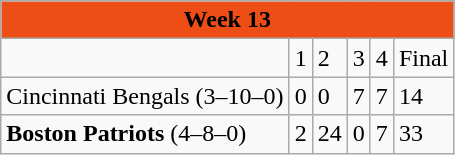<table class="wikitable">
<tr>
<th colspan="60" style="background:#ed4e16;">Week 13</th>
</tr>
<tr>
<td></td>
<td>1</td>
<td>2</td>
<td>3</td>
<td>4</td>
<td>Final</td>
</tr>
<tr>
<td>Cincinnati Bengals (3–10–0)</td>
<td>0</td>
<td>0</td>
<td>7</td>
<td>7</td>
<td>14</td>
</tr>
<tr>
<td><strong>Boston Patriots</strong> (4–8–0)</td>
<td>2</td>
<td>24</td>
<td>0</td>
<td>7</td>
<td>33</td>
</tr>
</table>
